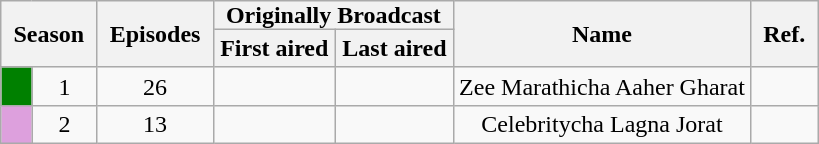<table class="wikitable" style="text-align:center">
<tr>
<th style="padding: 0 8px" colspan="2" rowspan="2">Season</th>
<th style="padding: 0 8px" rowspan="2">Episodes</th>
<th style="padding: 0 8px" colspan="2">Originally Broadcast</th>
<th style="padding: 0 8px" rowspan="2">Name</th>
<th style="padding: 0 8px" rowspan="2">Ref.</th>
</tr>
<tr>
<th style="padding: 1 8px">First aired</th>
<th style="padding: 1 8px">Last aired</th>
</tr>
<tr>
<td style="background:Green"></td>
<td align="center">1</td>
<td align="center">26</td>
<td align="center"></td>
<td align="center"></td>
<td align="center">Zee Marathicha Aaher Gharat</td>
<td align="center"></td>
</tr>
<tr>
<td style="background:Plum"></td>
<td align="center">2</td>
<td align="center">13</td>
<td align="center"></td>
<td align="center"></td>
<td align="center">Celebritycha Lagna Jorat</td>
<td align="center"></td>
</tr>
</table>
